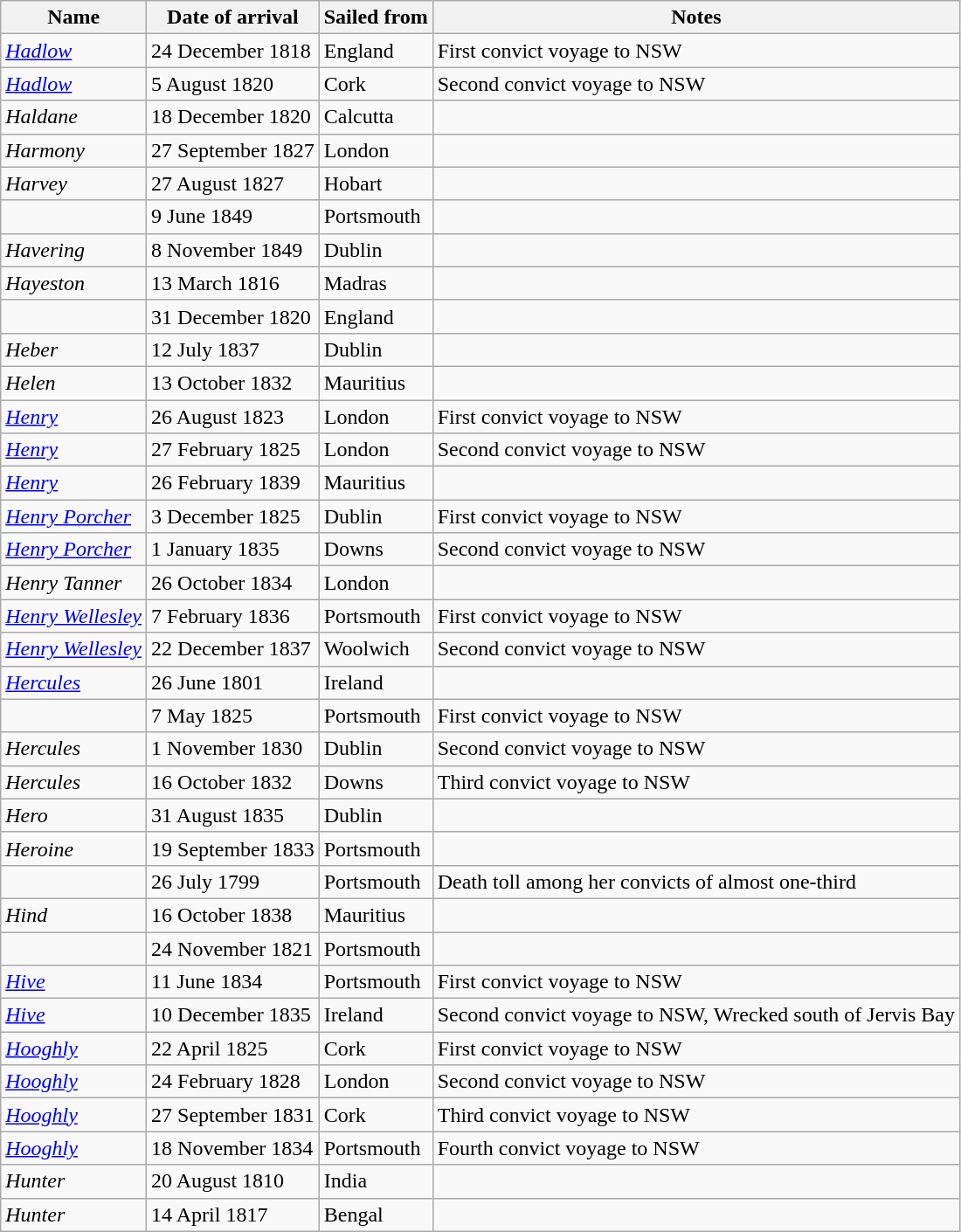<table class="wikitable sortable" border="1">
<tr>
<th>Name</th>
<th>Date of arrival</th>
<th>Sailed from</th>
<th>Notes</th>
</tr>
<tr>
<td><a href='#'><em>Hadlow</em></a></td>
<td>24 December 1818</td>
<td>England</td>
<td>First convict voyage to NSW</td>
</tr>
<tr>
<td><a href='#'><em>Hadlow</em></a></td>
<td>5 August 1820</td>
<td>Cork</td>
<td>Second convict voyage to NSW</td>
</tr>
<tr>
<td><em>Haldane</em></td>
<td>18 December 1820</td>
<td>Calcutta</td>
<td></td>
</tr>
<tr>
<td><em>Harmony</em></td>
<td>27 September 1827</td>
<td>London</td>
<td></td>
</tr>
<tr>
<td><em>Harvey</em></td>
<td>27 August 1827</td>
<td>Hobart</td>
<td></td>
</tr>
<tr>
<td></td>
<td>9 June 1849</td>
<td>Portsmouth</td>
<td></td>
</tr>
<tr>
<td><em>Havering</em></td>
<td>8 November 1849</td>
<td>Dublin</td>
<td></td>
</tr>
<tr>
<td><em>Hayeston</em></td>
<td>13 March 1816</td>
<td>Madras</td>
</tr>
<tr>
<td></td>
<td>31 December 1820</td>
<td>England</td>
<td></td>
</tr>
<tr>
<td><em>Heber</em></td>
<td>12 July 1837</td>
<td>Dublin</td>
<td></td>
</tr>
<tr>
<td><em>Helen</em></td>
<td>13 October 1832</td>
<td>Mauritius</td>
<td></td>
</tr>
<tr>
<td><a href='#'><em>Henry</em></a></td>
<td>26 August 1823</td>
<td>London</td>
<td>First convict voyage to NSW</td>
</tr>
<tr>
<td><a href='#'><em>Henry</em></a></td>
<td>27 February 1825</td>
<td>London</td>
<td>Second convict voyage to NSW</td>
</tr>
<tr>
<td><a href='#'><em>Henry</em></a></td>
<td>26 February 1839</td>
<td>Mauritius</td>
<td></td>
</tr>
<tr>
<td><a href='#'><em>Henry Porcher</em></a></td>
<td>3 December 1825</td>
<td>Dublin</td>
<td>First convict voyage to NSW</td>
</tr>
<tr>
<td><a href='#'><em>Henry Porcher</em></a></td>
<td>1 January 1835</td>
<td>Downs</td>
<td>Second convict voyage to NSW</td>
</tr>
<tr>
<td><em>Henry Tanner</em></td>
<td>26 October 1834</td>
<td>London</td>
<td></td>
</tr>
<tr>
<td><a href='#'><em>Henry Wellesley</em></a></td>
<td>7 February 1836</td>
<td>Portsmouth</td>
<td>First convict voyage to NSW</td>
</tr>
<tr>
<td><a href='#'><em>Henry Wellesley</em></a></td>
<td>22 December 1837</td>
<td>Woolwich</td>
<td>Second convict voyage to NSW</td>
</tr>
<tr>
<td><a href='#'><em>Hercules</em></a></td>
<td>26 June 1801</td>
<td>Ireland</td>
<td></td>
</tr>
<tr>
<td></td>
<td>7 May 1825</td>
<td>Portsmouth</td>
<td>First convict voyage to NSW</td>
</tr>
<tr>
<td><em>Hercules</em></td>
<td>1 November 1830</td>
<td>Dublin</td>
<td>Second convict voyage to NSW</td>
</tr>
<tr>
<td><em>Hercules</em></td>
<td>16 October 1832</td>
<td>Downs</td>
<td>Third convict voyage to NSW</td>
</tr>
<tr>
<td><em>Hero</em></td>
<td>31 August 1835</td>
<td>Dublin</td>
<td></td>
</tr>
<tr>
<td><em>Heroine</em></td>
<td>19 September 1833</td>
<td>Portsmouth</td>
<td></td>
</tr>
<tr>
<td></td>
<td>26 July 1799</td>
<td>Portsmouth</td>
<td>Death toll among her convicts of almost one-third</td>
</tr>
<tr>
<td><em>Hind</em></td>
<td>16 October 1838</td>
<td>Mauritius</td>
<td></td>
</tr>
<tr>
<td></td>
<td>24 November 1821</td>
<td>Portsmouth</td>
<td></td>
</tr>
<tr>
<td><a href='#'><em>Hive</em></a></td>
<td>11 June 1834</td>
<td>Portsmouth</td>
<td>First convict voyage to NSW</td>
</tr>
<tr>
<td><a href='#'><em>Hive</em></a></td>
<td>10 December 1835</td>
<td>Ireland</td>
<td>Second convict voyage to NSW, Wrecked south of Jervis Bay</td>
</tr>
<tr>
<td><a href='#'><em>Hooghly</em></a></td>
<td>22 April 1825</td>
<td>Cork</td>
<td>First convict voyage to NSW</td>
</tr>
<tr>
<td><a href='#'><em>Hooghly</em></a></td>
<td>24 February 1828</td>
<td>London</td>
<td>Second convict voyage to NSW</td>
</tr>
<tr>
<td><a href='#'><em>Hooghly</em></a></td>
<td>27 September 1831</td>
<td>Cork</td>
<td>Third convict voyage to NSW</td>
</tr>
<tr>
<td><a href='#'><em>Hooghly</em></a></td>
<td>18 November 1834</td>
<td>Portsmouth</td>
<td>Fourth convict voyage to NSW</td>
</tr>
<tr>
<td><em>Hunter</em></td>
<td>20 August 1810</td>
<td>India</td>
<td></td>
</tr>
<tr>
<td><em>Hunter</em></td>
<td>14 April 1817</td>
<td>Bengal</td>
<td></td>
</tr>
</table>
